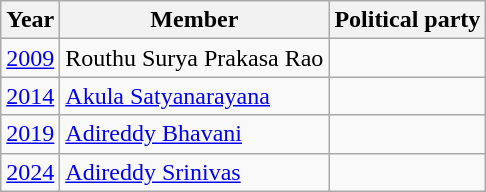<table class="wikitable sortable">
<tr>
<th>Year</th>
<th>Member</th>
<th colspan="2">Political party</th>
</tr>
<tr>
<td><a href='#'>2009</a></td>
<td>Routhu Surya Prakasa Rao</td>
<td></td>
</tr>
<tr>
<td><a href='#'>2014</a></td>
<td><a href='#'>Akula Satyanarayana</a></td>
<td></td>
</tr>
<tr>
<td><a href='#'>2019</a></td>
<td><a href='#'>Adireddy Bhavani</a></td>
<td></td>
</tr>
<tr>
<td><a href='#'>2024</a></td>
<td><a href='#'>Adireddy Srinivas</a></td>
</tr>
</table>
